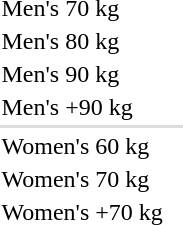<table>
<tr>
<td>Men's 70 kg</td>
<td></td>
<td></td>
<td></td>
</tr>
<tr>
<td rowspan=2>Men's 80 kg</td>
<td rowspan=2></td>
<td rowspan=2></td>
<td></td>
</tr>
<tr>
<td></td>
</tr>
<tr>
<td>Men's 90 kg</td>
<td></td>
<td></td>
<td></td>
</tr>
<tr>
<td>Men's +90 kg</td>
<td></td>
<td></td>
<td></td>
</tr>
<tr bgcolor=#dddddd>
<td colspan=4></td>
</tr>
<tr>
<td>Women's 60 kg</td>
<td></td>
<td></td>
<td nowrap></td>
</tr>
<tr>
<td>Women's 70 kg</td>
<td nowrap></td>
<td></td>
<td></td>
</tr>
<tr>
<td>Women's +70 kg</td>
<td></td>
<td nowrap></td>
<td></td>
</tr>
</table>
